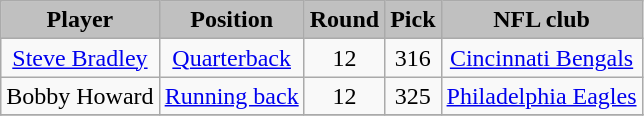<table class="wikitable" style="text-align:center;">
<tr style="background:#C0C0C0;">
<td><strong>Player</strong></td>
<td><strong>Position</strong></td>
<td><strong>Round</strong></td>
<td><strong>Pick</strong></td>
<td><strong>NFL club</strong></td>
</tr>
<tr align="center" bgcolor="">
<td><a href='#'>Steve Bradley</a></td>
<td><a href='#'>Quarterback</a></td>
<td>12</td>
<td>316</td>
<td><a href='#'>Cincinnati Bengals</a></td>
</tr>
<tr align="center" bgcolor="">
<td>Bobby Howard</td>
<td><a href='#'>Running back</a></td>
<td>12</td>
<td>325</td>
<td><a href='#'>Philadelphia Eagles</a></td>
</tr>
<tr align="center" bgcolor="">
</tr>
</table>
